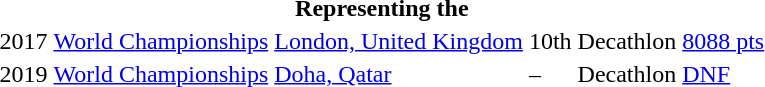<table>
<tr>
<th colspan="6">Representing the </th>
</tr>
<tr>
<td>2017</td>
<td><a href='#'>World Championships</a></td>
<td><a href='#'>London, United Kingdom</a></td>
<td>10th</td>
<td>Decathlon</td>
<td><a href='#'>8088 pts</a></td>
</tr>
<tr>
<td>2019</td>
<td><a href='#'>World Championships</a></td>
<td><a href='#'>Doha, Qatar</a></td>
<td>–</td>
<td>Decathlon</td>
<td><a href='#'>DNF</a></td>
</tr>
</table>
